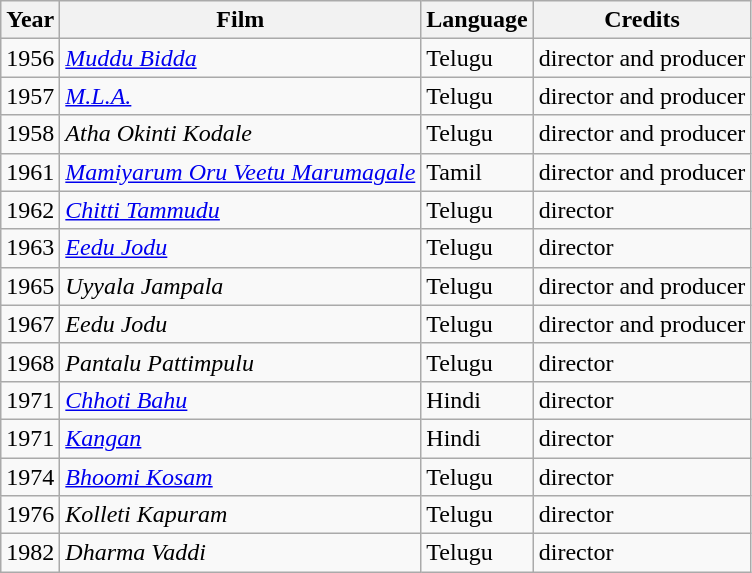<table class="wikitable">
<tr>
<th>Year</th>
<th>Film</th>
<th>Language</th>
<th>Credits</th>
</tr>
<tr>
<td>1956</td>
<td><em><a href='#'>Muddu Bidda</a></em></td>
<td>Telugu</td>
<td>director and producer</td>
</tr>
<tr>
<td>1957</td>
<td><em><a href='#'>M.L.A.</a></em></td>
<td>Telugu</td>
<td>director and producer</td>
</tr>
<tr>
<td>1958</td>
<td><em>Atha Okinti Kodale</em></td>
<td>Telugu</td>
<td>director and producer</td>
</tr>
<tr>
<td>1961</td>
<td><em><a href='#'>Mamiyarum Oru Veetu Marumagale</a></em></td>
<td>Tamil</td>
<td>director and producer</td>
</tr>
<tr>
<td>1962</td>
<td><em><a href='#'>Chitti Tammudu</a></em></td>
<td>Telugu</td>
<td>director</td>
</tr>
<tr>
<td>1963</td>
<td><em><a href='#'>Eedu Jodu</a></em></td>
<td>Telugu</td>
<td>director</td>
</tr>
<tr>
<td>1965</td>
<td><em>Uyyala Jampala</em></td>
<td>Telugu</td>
<td>director and producer</td>
</tr>
<tr>
<td>1967</td>
<td><em>Eedu Jodu</em></td>
<td>Telugu</td>
<td>director and producer</td>
</tr>
<tr>
<td>1968</td>
<td><em>Pantalu Pattimpulu</em></td>
<td>Telugu</td>
<td>director</td>
</tr>
<tr>
<td>1971</td>
<td><em><a href='#'>Chhoti Bahu</a></em></td>
<td>Hindi</td>
<td>director</td>
</tr>
<tr>
<td>1971</td>
<td><em><a href='#'>Kangan</a></em></td>
<td>Hindi</td>
<td>director</td>
</tr>
<tr>
<td>1974</td>
<td><em><a href='#'>Bhoomi Kosam</a></em></td>
<td>Telugu</td>
<td>director</td>
</tr>
<tr>
<td>1976</td>
<td><em>Kolleti Kapuram</em></td>
<td>Telugu</td>
<td>director</td>
</tr>
<tr>
<td>1982</td>
<td><em>Dharma Vaddi</em></td>
<td>Telugu</td>
<td>director</td>
</tr>
</table>
